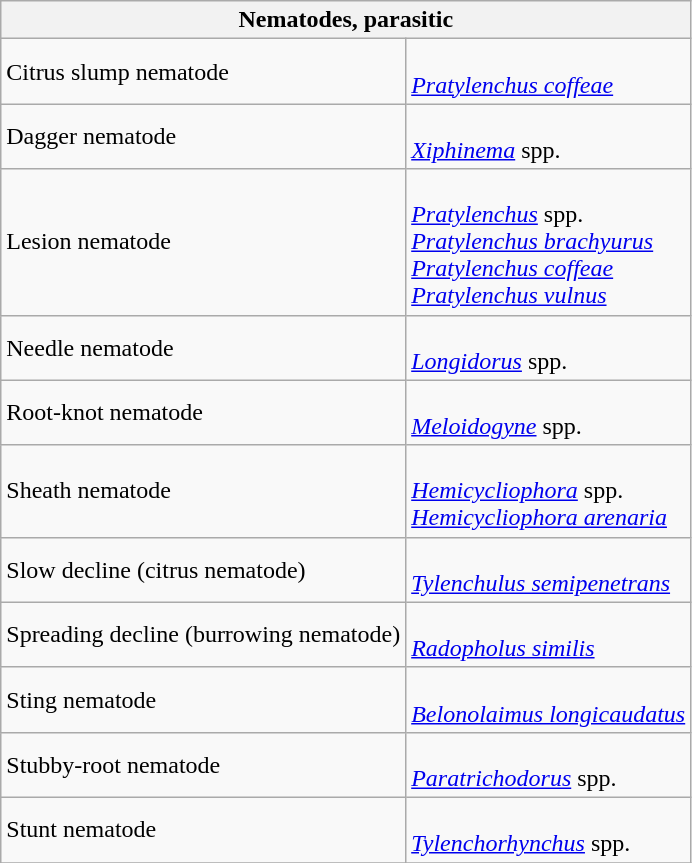<table class="wikitable" style="clear">
<tr>
<th colspan=2><strong>Nematodes, parasitic</strong><br></th>
</tr>
<tr>
<td>Citrus slump nematode</td>
<td><br><em><a href='#'>Pratylenchus coffeae</a></em></td>
</tr>
<tr>
<td>Dagger nematode</td>
<td><br><em><a href='#'>Xiphinema</a></em> spp.</td>
</tr>
<tr>
<td>Lesion nematode</td>
<td><br><em><a href='#'>Pratylenchus</a></em> spp. <br>
<em><a href='#'>Pratylenchus brachyurus</a></em><br>
<em><a href='#'>Pratylenchus coffeae</a></em><br>
<em><a href='#'>Pratylenchus vulnus</a></em></td>
</tr>
<tr>
<td>Needle nematode</td>
<td><br><em><a href='#'>Longidorus</a></em> spp.</td>
</tr>
<tr>
<td>Root-knot nematode</td>
<td><br><em><a href='#'>Meloidogyne</a></em> spp.</td>
</tr>
<tr>
<td>Sheath nematode</td>
<td><br><em><a href='#'>Hemicycliophora</a></em> spp. <br>
<em><a href='#'>Hemicycliophora arenaria</a></em></td>
</tr>
<tr>
<td>Slow decline (citrus nematode)</td>
<td><br><em><a href='#'>Tylenchulus semipenetrans</a></em></td>
</tr>
<tr>
<td>Spreading decline (burrowing nematode)</td>
<td><br><em><a href='#'>Radopholus similis</a></em></td>
</tr>
<tr>
<td>Sting nematode</td>
<td><br><em><a href='#'>Belonolaimus longicaudatus</a></em></td>
</tr>
<tr>
<td>Stubby-root nematode</td>
<td><br><em><a href='#'>Paratrichodorus</a></em> spp.</td>
</tr>
<tr>
<td>Stunt nematode</td>
<td><br><em><a href='#'>Tylenchorhynchus</a></em> spp.</td>
</tr>
<tr>
</tr>
</table>
